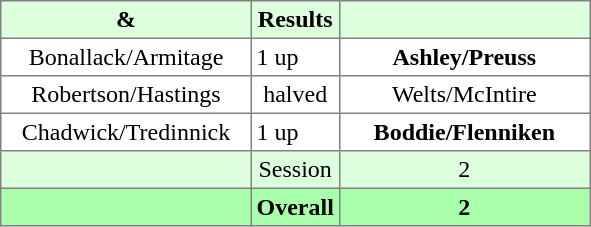<table border="1" cellpadding="3" style="border-collapse: collapse; text-align:center;">
<tr style="background:#ddffdd;">
<th width=160> & </th>
<th>Results</th>
<th width=160></th>
</tr>
<tr>
<td>Bonallack/Armitage</td>
<td align=left> 1 up</td>
<td><strong>Ashley/Preuss</strong></td>
</tr>
<tr>
<td>Robertson/Hastings</td>
<td>halved</td>
<td>Welts/McIntire</td>
</tr>
<tr>
<td>Chadwick/Tredinnick</td>
<td align=left> 1 up</td>
<td><strong>Boddie/Flenniken</strong></td>
</tr>
<tr style="background:#ddffdd;">
<td></td>
<td>Session</td>
<td>2</td>
</tr>
<tr style="background:#aaffaa;">
<th></th>
<th>Overall</th>
<th>2</th>
</tr>
</table>
